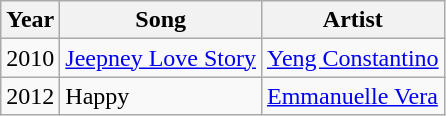<table class="wikitable sortable">
<tr>
<th>Year</th>
<th>Song</th>
<th>Artist</th>
</tr>
<tr>
<td>2010</td>
<td><a href='#'>Jeepney Love Story</a></td>
<td><a href='#'>Yeng Constantino</a></td>
</tr>
<tr>
<td>2012</td>
<td>Happy</td>
<td><a href='#'>Emmanuelle Vera</a></td>
</tr>
</table>
